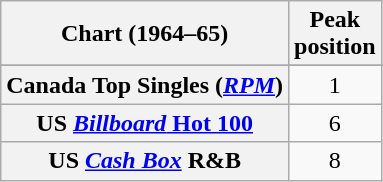<table class="wikitable plainrowheaders" style="text-align:center;">
<tr>
<th scope="col">Chart (1964–65)</th>
<th scope="col">Peak<br> position</th>
</tr>
<tr>
</tr>
<tr>
<th scope="row">Canada Top Singles (<em><a href='#'>RPM</a></em>)</th>
<td align="center">1</td>
</tr>
<tr>
<th scope="row">US <a href='#'><em>Billboard</em> Hot 100</a></th>
<td align="center">6</td>
</tr>
<tr>
<th scope="row">US <a href='#'><em>Cash Box</em></a> R&B</th>
<td align="center">8</td>
</tr>
</table>
